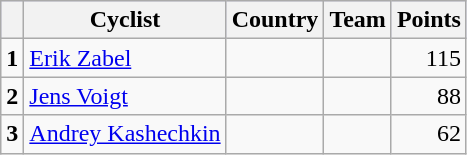<table class="wikitable">
<tr style="background:#ccccff;">
<th></th>
<th>Cyclist</th>
<th>Country</th>
<th>Team</th>
<th>Points</th>
</tr>
<tr>
<td><strong>1</strong></td>
<td><a href='#'>Erik Zabel</a></td>
<td></td>
<td></td>
<td align=right>115</td>
</tr>
<tr>
<td><strong>2</strong></td>
<td><a href='#'>Jens Voigt</a></td>
<td></td>
<td></td>
<td align=right>88</td>
</tr>
<tr>
<td><strong>3</strong></td>
<td><a href='#'>Andrey Kashechkin</a></td>
<td></td>
<td></td>
<td align=right>62</td>
</tr>
</table>
